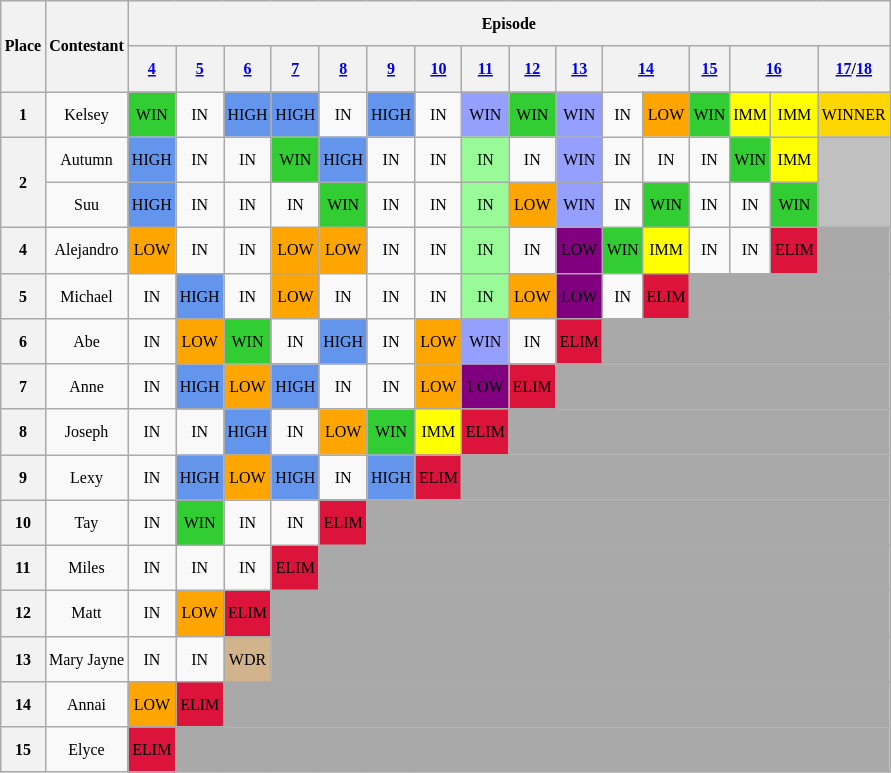<table class="wikitable" style="text-align: center; font-size: 8pt; line-height:25px;">
<tr>
<th rowspan="2">Place</th>
<th rowspan="2">Contestant</th>
<th colspan="16">Episode</th>
</tr>
<tr>
<th><a href='#'>4</a></th>
<th><a href='#'>5</a></th>
<th><a href='#'>6</a></th>
<th><a href='#'>7</a></th>
<th><a href='#'>8</a></th>
<th><a href='#'>9</a></th>
<th><a href='#'>10</a></th>
<th><a href='#'>11</a></th>
<th><a href='#'>12</a></th>
<th><a href='#'>13</a></th>
<th colspan="2"><a href='#'>14</a></th>
<th><a href='#'>15</a></th>
<th colspan="2"><a href='#'>16</a></th>
<th><a href='#'>17</a>/<a href='#'>18</a></th>
</tr>
<tr>
<th>1</th>
<td>Kelsey</td>
<td style="background:limegreen;">WIN</td>
<td>IN</td>
<td style="background:cornflowerblue;">HIGH</td>
<td style="background:cornflowerblue;">HIGH</td>
<td>IN</td>
<td style="background:cornflowerblue;">HIGH</td>
<td>IN</td>
<td style="background:#959FFD;">WIN</td>
<td style="background:limegreen;">WIN</td>
<td style="background:#959FFD;">WIN</td>
<td>IN</td>
<td style="background:orange;">LOW</td>
<td style="background:limegreen;">WIN</td>
<td style="background:yellow;">IMM</td>
<td style="background:yellow;">IMM</td>
<td style="background:gold;">WINNER</td>
</tr>
<tr>
<th rowspan="2">2</th>
<td>Autumn</td>
<td style="background:cornflowerblue;">HIGH</td>
<td>IN</td>
<td>IN</td>
<td style="background:limegreen;">WIN</td>
<td style="background:cornflowerblue;">HIGH</td>
<td>IN</td>
<td>IN</td>
<td style="background:palegreen;">IN</td>
<td>IN</td>
<td style="background:#959FFD;">WIN</td>
<td>IN</td>
<td>IN</td>
<td>IN</td>
<td style="background:limegreen;">WIN</td>
<td style="background:yellow;">IMM</td>
<td style="background:silver;" rowspan="2"></td>
</tr>
<tr>
<td>Suu</td>
<td style="background:cornflowerblue;">HIGH</td>
<td>IN</td>
<td>IN</td>
<td>IN</td>
<td style="background:limegreen;">WIN</td>
<td>IN</td>
<td>IN</td>
<td style="background:palegreen;">IN</td>
<td style="background:orange;">LOW</td>
<td style="background:#959FFD;">WIN</td>
<td>IN</td>
<td style="background:limegreen;">WIN</td>
<td>IN</td>
<td>IN</td>
<td style="background:limegreen;">WIN</td>
</tr>
<tr>
<th>4</th>
<td>Alejandro</td>
<td style="background:orange;">LOW</td>
<td>IN</td>
<td>IN</td>
<td style="background:orange;">LOW</td>
<td style="background:orange;">LOW</td>
<td>IN</td>
<td>IN</td>
<td style="background:palegreen;">IN</td>
<td>IN</td>
<td style="background:purple;">LOW</td>
<td style="background:limegreen;">WIN</td>
<td style="background:yellow;">IMM</td>
<td>IN</td>
<td>IN</td>
<td style="background:crimson;">ELIM</td>
<td style="background:darkgrey;" colspan="1"></td>
</tr>
<tr>
<th>5</th>
<td>Michael</td>
<td>IN</td>
<td style="background:cornflowerblue;">HIGH</td>
<td>IN</td>
<td style="background:orange;">LOW</td>
<td>IN</td>
<td>IN</td>
<td>IN</td>
<td style="background:palegreen;">IN</td>
<td style="background:orange;">LOW</td>
<td style="background:purple;">LOW</td>
<td>IN</td>
<td style="background:crimson;">ELIM</td>
<td style="background:darkgrey;" colspan="4"></td>
</tr>
<tr>
<th>6</th>
<td>Abe</td>
<td>IN</td>
<td style="background:orange;">LOW</td>
<td style="background:limegreen;">WIN</td>
<td>IN</td>
<td style="background:cornflowerblue;">HIGH</td>
<td>IN</td>
<td style="background:orange;">LOW</td>
<td style="background:#959FFD;">WIN</td>
<td>IN</td>
<td style="background:crimson;">ELIM</td>
<td style="background:darkgrey;" colspan="6"></td>
</tr>
<tr>
<th>7</th>
<td>Anne</td>
<td>IN</td>
<td style="background:cornflowerblue;">HIGH</td>
<td style="background:orange;">LOW</td>
<td style="background:cornflowerblue;">HIGH</td>
<td>IN</td>
<td>IN</td>
<td style="background:orange;">LOW</td>
<td style="background:purple;">LOW</td>
<td style="background:crimson;">ELIM</td>
<td style="background:darkgrey;" colspan="7"></td>
</tr>
<tr>
<th>8</th>
<td>Joseph</td>
<td>IN</td>
<td>IN</td>
<td style="background:cornflowerblue;">HIGH</td>
<td>IN</td>
<td style="background:orange;">LOW</td>
<td style="background:limegreen;">WIN</td>
<td style="background:yellow;">IMM</td>
<td style="background:crimson;">ELIM</td>
<td style="background:darkgrey;" colspan="8"></td>
</tr>
<tr>
<th>9</th>
<td>Lexy</td>
<td>IN</td>
<td style="background:cornflowerblue;">HIGH</td>
<td style="background:orange;">LOW</td>
<td style="background:cornflowerblue;">HIGH</td>
<td>IN</td>
<td style="background:cornflowerblue;">HIGH</td>
<td style="background:crimson;">ELIM</td>
<td style="background:darkgrey;" colspan="9"></td>
</tr>
<tr>
<th>10</th>
<td>Tay</td>
<td>IN</td>
<td style="background:limegreen;">WIN</td>
<td>IN</td>
<td>IN</td>
<td style="background:crimson;">ELIM</td>
<td style="background:darkgrey;" colspan="11"></td>
</tr>
<tr>
<th>11</th>
<td>Miles</td>
<td>IN</td>
<td>IN</td>
<td>IN</td>
<td style="background:crimson;">ELIM</td>
<td style="background:darkgrey;" colspan="12"></td>
</tr>
<tr>
<th>12</th>
<td>Matt</td>
<td>IN</td>
<td style="background:orange;">LOW</td>
<td style="background:crimson;">ELIM</td>
<td style="background:darkgrey;" colspan="13"></td>
</tr>
<tr>
<th>13</th>
<td>Mary Jayne</td>
<td>IN</td>
<td>IN</td>
<td style="background:tan;">WDR</td>
<td style="background:darkgrey;" colspan="13"></td>
</tr>
<tr>
<th>14</th>
<td>Annai</td>
<td style="background:orange;">LOW</td>
<td style="background:crimson;">ELIM</td>
<td style="background:darkgrey;" colspan="14"></td>
</tr>
<tr>
<th>15</th>
<td>Elyce</td>
<td style="background:crimson;">ELIM</td>
<td style="background:darkgrey;" colspan="15"></td>
</tr>
</table>
